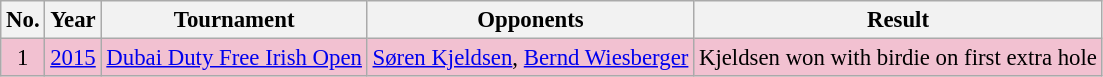<table class="wikitable" style="font-size:95%;">
<tr>
<th>No.</th>
<th>Year</th>
<th>Tournament</th>
<th>Opponents</th>
<th>Result</th>
</tr>
<tr style="background:#F2C1D1;">
<td align=center>1</td>
<td><a href='#'>2015</a></td>
<td><a href='#'>Dubai Duty Free Irish Open</a></td>
<td> <a href='#'>Søren Kjeldsen</a>,  <a href='#'>Bernd Wiesberger</a></td>
<td>Kjeldsen won with birdie on first extra hole</td>
</tr>
</table>
